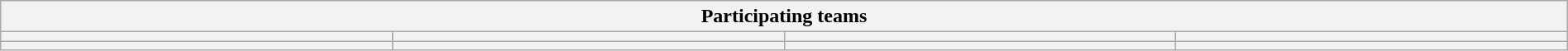<table class="wikitable" style="width:100%;">
<tr>
<th colspan=4><strong>Participating teams</strong></th>
</tr>
<tr>
<th style="width:25%;"></th>
<th style="width:25%;"></th>
<th style="width:25%;"></th>
<th style="width:25%;"></th>
</tr>
<tr>
<th></th>
<th></th>
<th></th>
<th></th>
</tr>
</table>
